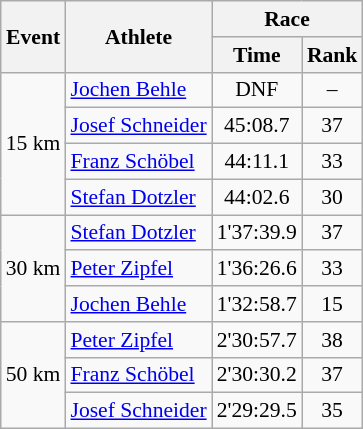<table class="wikitable" border="1" style="font-size:90%">
<tr>
<th rowspan=2>Event</th>
<th rowspan=2>Athlete</th>
<th colspan=2>Race</th>
</tr>
<tr>
<th>Time</th>
<th>Rank</th>
</tr>
<tr>
<td rowspan=4>15 km</td>
<td><a href='#'>Jochen Behle</a></td>
<td align=center>DNF</td>
<td align=center>–</td>
</tr>
<tr>
<td><a href='#'>Josef Schneider</a></td>
<td align=center>45:08.7</td>
<td align=center>37</td>
</tr>
<tr>
<td><a href='#'>Franz Schöbel</a></td>
<td align=center>44:11.1</td>
<td align=center>33</td>
</tr>
<tr>
<td><a href='#'>Stefan Dotzler</a></td>
<td align=center>44:02.6</td>
<td align=center>30</td>
</tr>
<tr>
<td rowspan=3>30 km</td>
<td><a href='#'>Stefan Dotzler</a></td>
<td align=center>1'37:39.9</td>
<td align=center>37</td>
</tr>
<tr>
<td><a href='#'>Peter Zipfel</a></td>
<td align=center>1'36:26.6</td>
<td align=center>33</td>
</tr>
<tr>
<td><a href='#'>Jochen Behle</a></td>
<td align=center>1'32:58.7</td>
<td align=center>15</td>
</tr>
<tr>
<td rowspan=3>50 km</td>
<td><a href='#'>Peter Zipfel</a></td>
<td align=center>2'30:57.7</td>
<td align=center>38</td>
</tr>
<tr>
<td><a href='#'>Franz Schöbel</a></td>
<td align=center>2'30:30.2</td>
<td align=center>37</td>
</tr>
<tr>
<td><a href='#'>Josef Schneider</a></td>
<td align=center>2'29:29.5</td>
<td align=center>35</td>
</tr>
</table>
